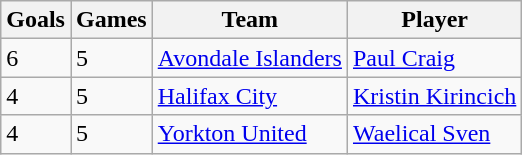<table class="wikitable">
<tr>
<th>Goals</th>
<th>Games</th>
<th>Team</th>
<th>Player</th>
</tr>
<tr>
<td>6</td>
<td>5</td>
<td><a href='#'>Avondale Islanders</a></td>
<td><a href='#'>Paul Craig</a></td>
</tr>
<tr>
<td>4</td>
<td>5</td>
<td><a href='#'>Halifax City</a></td>
<td><a href='#'>Kristin Kirincich</a></td>
</tr>
<tr>
<td>4</td>
<td>5</td>
<td><a href='#'>Yorkton United</a></td>
<td><a href='#'>Waelical Sven</a></td>
</tr>
</table>
